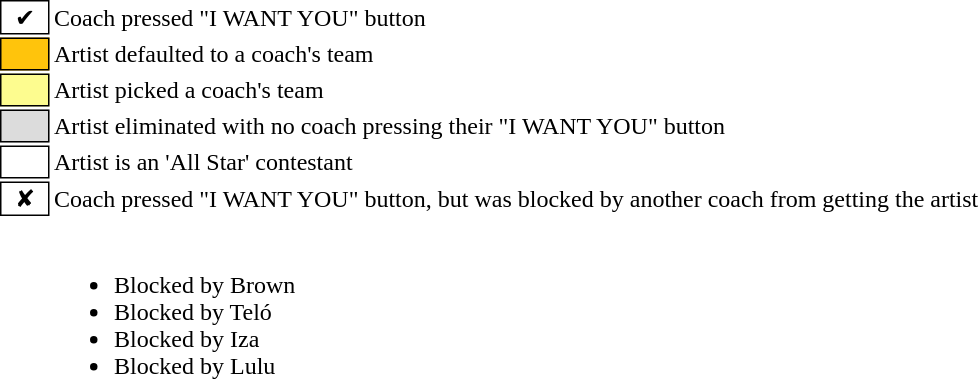<table class="toccolours" style="font-size: 100%">
<tr>
<td style="background:#ffffff; border:1px solid black;">  ✔  </td>
<td>Coach pressed "I WANT YOU" button</td>
</tr>
<tr>
<td style="background:#ffc40c; border:1px solid black;">      </td>
<td>Artist defaulted to a coach's team</td>
</tr>
<tr>
<td style="background:#fdfc8f; border:1px solid black;">      </td>
<td style="padding-right: 8px">Artist picked a coach's team</td>
</tr>
<tr>
<td style="background:#dcdcdc; border:1px solid black;">      </td>
<td>Artist eliminated with no coach pressing their "I WANT YOU" button</td>
</tr>
<tr>
<td style="background:#ffffff; border:1px solid black;">    </td>
<td>Artist is an 'All Star' contestant</td>
</tr>
<tr>
<td style="background:white; border:1px solid black">  ✘  </td>
<td>Coach pressed "I WANT YOU" button, but was blocked by another coach from getting the artist</td>
</tr>
<tr>
<td></td>
<td><br><ul><li> Blocked by Brown</li><li> Blocked by Teló</li><li> Blocked by Iza</li><li> Blocked by Lulu</li></ul></td>
</tr>
</table>
